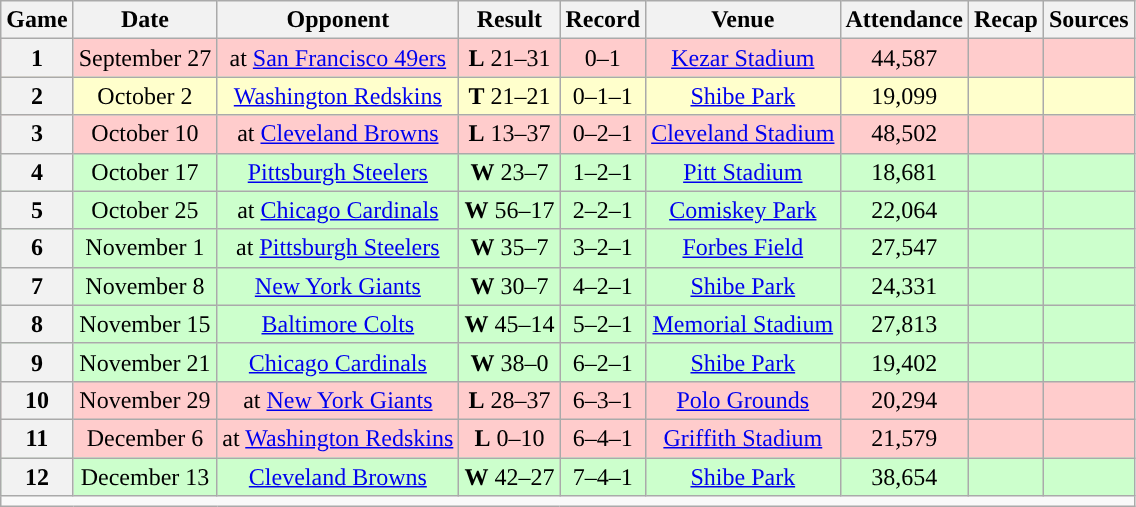<table class="wikitable" style="text-align:center">
<tr>
<th>Game</th>
<th>Date</th>
<th>Opponent</th>
<th>Result</th>
<th>Record</th>
<th>Venue</th>
<th>Attendance</th>
<th>Recap</th>
<th>Sources</th>
</tr>
<tr style="background:#fcc">
<th>1</th>
<td>September 27</td>
<td>at <a href='#'>San Francisco 49ers</a></td>
<td><strong>L</strong> 21–31</td>
<td>0–1</td>
<td><a href='#'>Kezar Stadium</a></td>
<td>44,587</td>
<td></td>
<td></td>
</tr>
<tr style="background:#ffc">
<th>2</th>
<td>October 2</td>
<td><a href='#'>Washington Redskins</a></td>
<td><strong>T</strong> 21–21</td>
<td>0–1–1</td>
<td><a href='#'>Shibe Park</a></td>
<td>19,099</td>
<td></td>
<td></td>
</tr>
<tr style="background:#fcc">
<th>3</th>
<td>October 10</td>
<td>at <a href='#'>Cleveland Browns</a></td>
<td><strong>L</strong> 13–37</td>
<td>0–2–1</td>
<td><a href='#'>Cleveland Stadium</a></td>
<td>48,502</td>
<td></td>
<td></td>
</tr>
<tr style="background:#cfc">
<th>4</th>
<td>October 17</td>
<td><a href='#'>Pittsburgh Steelers</a></td>
<td><strong>W</strong> 23–7</td>
<td>1–2–1</td>
<td><a href='#'>Pitt Stadium</a></td>
<td>18,681</td>
<td></td>
<td></td>
</tr>
<tr style="background:#cfc">
<th>5</th>
<td>October 25</td>
<td>at <a href='#'>Chicago Cardinals</a></td>
<td><strong>W</strong> 56–17</td>
<td>2–2–1</td>
<td><a href='#'>Comiskey Park</a></td>
<td>22,064</td>
<td></td>
<td></td>
</tr>
<tr style="background:#cfc">
<th>6</th>
<td>November 1</td>
<td>at <a href='#'>Pittsburgh Steelers</a></td>
<td><strong>W</strong> 35–7</td>
<td>3–2–1</td>
<td><a href='#'>Forbes Field</a></td>
<td>27,547</td>
<td></td>
<td></td>
</tr>
<tr style="background:#cfc">
<th>7</th>
<td>November 8</td>
<td><a href='#'>New York Giants</a></td>
<td><strong>W</strong> 30–7</td>
<td>4–2–1</td>
<td><a href='#'>Shibe Park</a></td>
<td>24,331</td>
<td></td>
<td></td>
</tr>
<tr style="background:#cfc">
<th>8</th>
<td>November 15</td>
<td><a href='#'>Baltimore Colts</a></td>
<td><strong>W</strong> 45–14</td>
<td>5–2–1</td>
<td><a href='#'>Memorial Stadium</a></td>
<td>27,813</td>
<td></td>
<td></td>
</tr>
<tr style="background:#cfc">
<th>9</th>
<td>November 21</td>
<td><a href='#'>Chicago Cardinals</a></td>
<td><strong>W</strong> 38–0</td>
<td>6–2–1</td>
<td><a href='#'>Shibe Park</a></td>
<td>19,402</td>
<td></td>
<td></td>
</tr>
<tr style="background:#fcc">
<th>10</th>
<td>November 29</td>
<td>at <a href='#'>New York Giants</a></td>
<td><strong>L</strong> 28–37</td>
<td>6–3–1</td>
<td><a href='#'>Polo Grounds</a></td>
<td>20,294</td>
<td></td>
<td></td>
</tr>
<tr style="background:#fcc">
<th>11</th>
<td>December 6</td>
<td>at <a href='#'>Washington Redskins</a></td>
<td><strong>L</strong> 0–10</td>
<td>6–4–1</td>
<td><a href='#'>Griffith Stadium</a></td>
<td>21,579</td>
<td></td>
<td></td>
</tr>
<tr style="background:#cfc">
<th>12</th>
<td>December 13</td>
<td><a href='#'>Cleveland Browns</a></td>
<td><strong>W</strong> 42–27</td>
<td>7–4–1</td>
<td><a href='#'>Shibe Park</a></td>
<td>38,654</td>
<td></td>
<td></td>
</tr>
<tr>
<td colspan="10"></td>
</tr>
</table>
